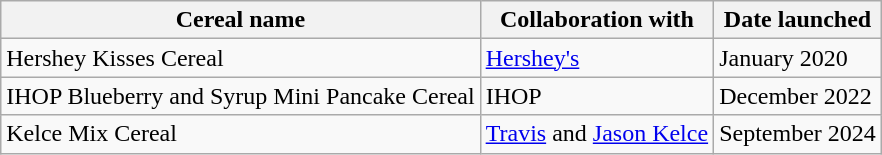<table class="wikitable">
<tr>
<th>Cereal name</th>
<th>Collaboration with</th>
<th>Date launched</th>
</tr>
<tr>
<td>Hershey Kisses Cereal</td>
<td><a href='#'>Hershey's</a></td>
<td>January 2020</td>
</tr>
<tr>
<td>IHOP Blueberry and Syrup Mini Pancake Cereal</td>
<td>IHOP</td>
<td>December 2022</td>
</tr>
<tr>
<td>Kelce Mix Cereal</td>
<td><a href='#'>Travis</a> and <a href='#'>Jason Kelce</a></td>
<td>September 2024</td>
</tr>
</table>
